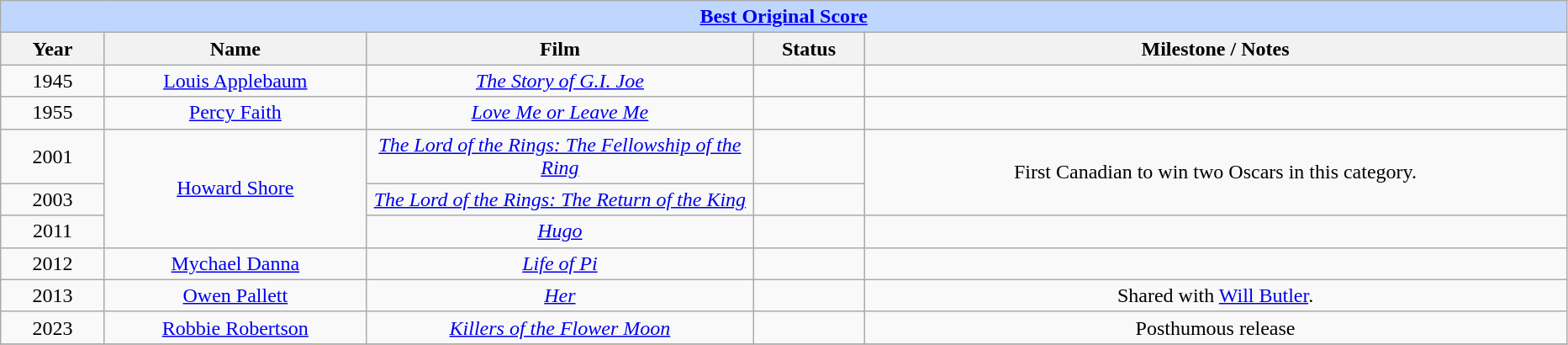<table class="wikitable" style="text-align: center">
<tr style="background:#bfd7ff;">
<td colspan="5" style="text-align:center;"><strong><a href='#'>Best Original Score</a></strong></td>
</tr>
<tr style="background:#ebf5ff;">
<th style="width:075px;">Year</th>
<th style="width:200px;">Name</th>
<th style="width:300px;">Film</th>
<th style="width:080px;">Status</th>
<th style="width:550px;">Milestone / Notes</th>
</tr>
<tr>
<td>1945</td>
<td><a href='#'>Louis Applebaum</a></td>
<td><em><a href='#'>The Story of G.I. Joe</a></em></td>
<td></td>
<td></td>
</tr>
<tr>
<td>1955</td>
<td><a href='#'>Percy Faith</a></td>
<td><em><a href='#'>Love Me or Leave Me</a></em></td>
<td></td>
<td></td>
</tr>
<tr>
<td>2001</td>
<td rowspan="3"><a href='#'>Howard Shore</a></td>
<td><em><a href='#'>The Lord of the Rings: The Fellowship of the Ring</a></em></td>
<td></td>
<td rowspan="2">First Canadian to win two Oscars in this category.</td>
</tr>
<tr>
<td>2003</td>
<td><em><a href='#'>The Lord of the Rings: The Return of the King</a></em></td>
<td></td>
</tr>
<tr>
<td>2011</td>
<td><em><a href='#'>Hugo</a></em></td>
<td></td>
<td></td>
</tr>
<tr>
<td>2012</td>
<td><a href='#'>Mychael Danna</a></td>
<td><em><a href='#'>Life of Pi</a></em></td>
<td></td>
<td></td>
</tr>
<tr>
<td>2013</td>
<td><a href='#'>Owen Pallett</a></td>
<td><em><a href='#'>Her</a></em></td>
<td></td>
<td>Shared with <a href='#'>Will Butler</a>.</td>
</tr>
<tr>
<td>2023</td>
<td><a href='#'>Robbie Robertson</a></td>
<td><em><a href='#'>Killers of the Flower Moon</a></em></td>
<td></td>
<td>Posthumous release</td>
</tr>
<tr>
</tr>
</table>
